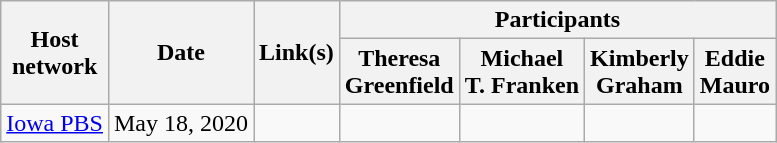<table class="wikitable">
<tr>
<th rowspan="2">Host<br>network</th>
<th rowspan="2">Date</th>
<th rowspan="2">Link(s)</th>
<th colspan="4">Participants</th>
</tr>
<tr>
<th>Theresa<br>Greenfield</th>
<th>Michael<br>T. Franken</th>
<th>Kimberly<br>Graham</th>
<th>Eddie<br>Mauro</th>
</tr>
<tr>
<td align="center"><a href='#'>Iowa PBS</a></td>
<td align="center">May 18, 2020</td>
<td align="center"></td>
<td></td>
<td></td>
<td></td>
<td></td>
</tr>
</table>
